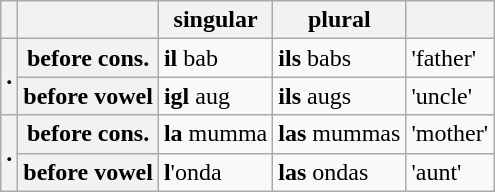<table class="wikitable">
<tr>
<th></th>
<th></th>
<th>singular</th>
<th>plural</th>
<th></th>
</tr>
<tr>
<th rowspan=2>.</th>
<th>before cons.</th>
<td><strong>il</strong> bab</td>
<td><strong>ils</strong> babs</td>
<td>'father'</td>
</tr>
<tr>
<th>before vowel</th>
<td><strong>igl</strong> aug</td>
<td><strong>ils</strong> augs</td>
<td>'uncle'</td>
</tr>
<tr>
<th rowspan=2>.</th>
<th>before cons.</th>
<td><strong>la</strong> mumma</td>
<td><strong>las</strong> mummas</td>
<td>'mother'</td>
</tr>
<tr>
<th>before vowel</th>
<td><strong>l</strong>'onda</td>
<td><strong>las</strong> ondas</td>
<td>'aunt'</td>
</tr>
</table>
